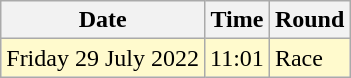<table class="wikitable">
<tr>
<th>Date</th>
<th>Time</th>
<th>Round</th>
</tr>
<tr>
<td style=background:lemonchiffon>Friday 29 July 2022</td>
<td style=background:lemonchiffon>11:01</td>
<td style=background:lemonchiffon>Race</td>
</tr>
</table>
